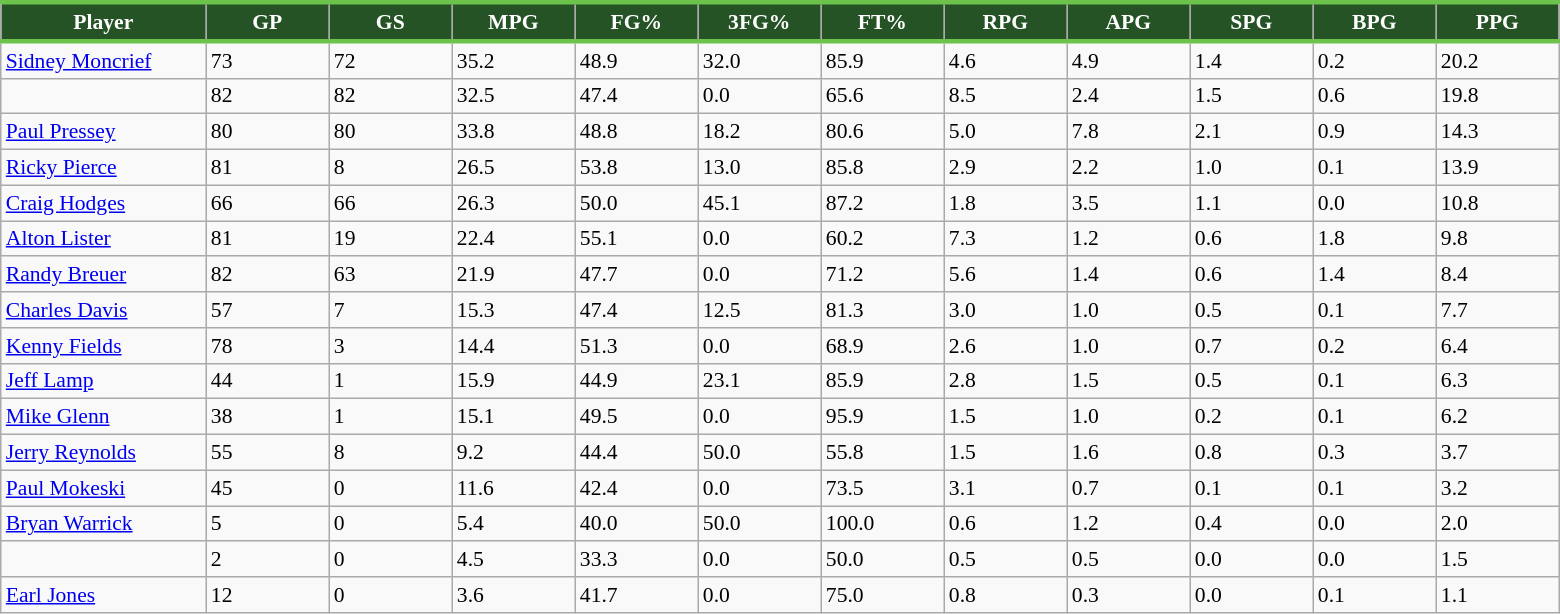<table class="wikitable sortable" style="font-size: 90%">
<tr>
<th style="background:#255325; color:#FFFFFF; border-top:#6DC24C 3px solid; border-bottom:#6DC24C 3px solid;"  width="10%">Player</th>
<th style="background:#255325; color:#FFFFFF; border-top:#6DC24C 3px solid; border-bottom:#6DC24C 3px solid;" width="6%">GP</th>
<th style="background:#255325; color:#FFFFFF; border-top:#6DC24C 3px solid; border-bottom:#6DC24C 3px solid;" width="6%">GS</th>
<th style="background:#255325; color:#FFFFFF; border-top:#6DC24C 3px solid; border-bottom:#6DC24C 3px solid;" width="6%">MPG</th>
<th style="background:#255325; color:#FFFFFF; border-top:#6DC24C 3px solid; border-bottom:#6DC24C 3px solid;" width="6%">FG%</th>
<th style="background:#255325; color:#FFFFFF; border-top:#6DC24C 3px solid; border-bottom:#6DC24C 3px solid;" width="6%">3FG%</th>
<th style="background:#255325; color:#FFFFFF; border-top:#6DC24C 3px solid; border-bottom:#6DC24C 3px solid;" width="6%">FT%</th>
<th style="background:#255325; color:#FFFFFF; border-top:#6DC24C 3px solid; border-bottom:#6DC24C 3px solid;" width="6%">RPG</th>
<th style="background:#255325; color:#FFFFFF; border-top:#6DC24C 3px solid; border-bottom:#6DC24C 3px solid;" width="6%">APG</th>
<th style="background:#255325; color:#FFFFFF; border-top:#6DC24C 3px solid; border-bottom:#6DC24C 3px solid;" width="6%">SPG</th>
<th style="background:#255325; color:#FFFFFF; border-top:#6DC24C 3px solid; border-bottom:#6DC24C 3px solid;" width="6%">BPG</th>
<th style="background:#255325; color:#FFFFFF; border-top:#6DC24C 3px solid; border-bottom:#6DC24C 3px solid;" width="6%">PPG</th>
</tr>
<tr>
<td><a href='#'>Sidney Moncrief</a></td>
<td>73</td>
<td>72</td>
<td>35.2</td>
<td>48.9</td>
<td>32.0</td>
<td>85.9</td>
<td>4.6</td>
<td>4.9</td>
<td>1.4</td>
<td>0.2</td>
<td>20.2</td>
</tr>
<tr>
<td></td>
<td>82</td>
<td>82</td>
<td>32.5</td>
<td>47.4</td>
<td>0.0</td>
<td>65.6</td>
<td>8.5</td>
<td>2.4</td>
<td>1.5</td>
<td>0.6</td>
<td>19.8</td>
</tr>
<tr>
<td><a href='#'>Paul Pressey</a></td>
<td>80</td>
<td>80</td>
<td>33.8</td>
<td>48.8</td>
<td>18.2</td>
<td>80.6</td>
<td>5.0</td>
<td>7.8</td>
<td>2.1</td>
<td>0.9</td>
<td>14.3</td>
</tr>
<tr>
<td><a href='#'>Ricky Pierce</a></td>
<td>81</td>
<td>8</td>
<td>26.5</td>
<td>53.8</td>
<td>13.0</td>
<td>85.8</td>
<td>2.9</td>
<td>2.2</td>
<td>1.0</td>
<td>0.1</td>
<td>13.9</td>
</tr>
<tr>
<td><a href='#'>Craig Hodges</a></td>
<td>66</td>
<td>66</td>
<td>26.3</td>
<td>50.0</td>
<td>45.1</td>
<td>87.2</td>
<td>1.8</td>
<td>3.5</td>
<td>1.1</td>
<td>0.0</td>
<td>10.8</td>
</tr>
<tr>
<td><a href='#'>Alton Lister</a></td>
<td>81</td>
<td>19</td>
<td>22.4</td>
<td>55.1</td>
<td>0.0</td>
<td>60.2</td>
<td>7.3</td>
<td>1.2</td>
<td>0.6</td>
<td>1.8</td>
<td>9.8</td>
</tr>
<tr>
<td><a href='#'>Randy Breuer</a></td>
<td>82</td>
<td>63</td>
<td>21.9</td>
<td>47.7</td>
<td>0.0</td>
<td>71.2</td>
<td>5.6</td>
<td>1.4</td>
<td>0.6</td>
<td>1.4</td>
<td>8.4</td>
</tr>
<tr>
<td><a href='#'>Charles Davis</a></td>
<td>57</td>
<td>7</td>
<td>15.3</td>
<td>47.4</td>
<td>12.5</td>
<td>81.3</td>
<td>3.0</td>
<td>1.0</td>
<td>0.5</td>
<td>0.1</td>
<td>7.7</td>
</tr>
<tr>
<td><a href='#'>Kenny Fields</a></td>
<td>78</td>
<td>3</td>
<td>14.4</td>
<td>51.3</td>
<td>0.0</td>
<td>68.9</td>
<td>2.6</td>
<td>1.0</td>
<td>0.7</td>
<td>0.2</td>
<td>6.4</td>
</tr>
<tr>
<td><a href='#'>Jeff Lamp</a></td>
<td>44</td>
<td>1</td>
<td>15.9</td>
<td>44.9</td>
<td>23.1</td>
<td>85.9</td>
<td>2.8</td>
<td>1.5</td>
<td>0.5</td>
<td>0.1</td>
<td>6.3</td>
</tr>
<tr>
<td><a href='#'>Mike Glenn</a></td>
<td>38</td>
<td>1</td>
<td>15.1</td>
<td>49.5</td>
<td>0.0</td>
<td>95.9</td>
<td>1.5</td>
<td>1.0</td>
<td>0.2</td>
<td>0.1</td>
<td>6.2</td>
</tr>
<tr>
<td><a href='#'>Jerry Reynolds</a></td>
<td>55</td>
<td>8</td>
<td>9.2</td>
<td>44.4</td>
<td>50.0</td>
<td>55.8</td>
<td>1.5</td>
<td>1.6</td>
<td>0.8</td>
<td>0.3</td>
<td>3.7</td>
</tr>
<tr>
<td><a href='#'>Paul Mokeski</a></td>
<td>45</td>
<td>0</td>
<td>11.6</td>
<td>42.4</td>
<td>0.0</td>
<td>73.5</td>
<td>3.1</td>
<td>0.7</td>
<td>0.1</td>
<td>0.1</td>
<td>3.2</td>
</tr>
<tr>
<td><a href='#'>Bryan Warrick</a></td>
<td>5</td>
<td>0</td>
<td>5.4</td>
<td>40.0</td>
<td>50.0</td>
<td>100.0</td>
<td>0.6</td>
<td>1.2</td>
<td>0.4</td>
<td>0.0</td>
<td>2.0</td>
</tr>
<tr>
<td></td>
<td>2</td>
<td>0</td>
<td>4.5</td>
<td>33.3</td>
<td>0.0</td>
<td>50.0</td>
<td>0.5</td>
<td>0.5</td>
<td>0.0</td>
<td>0.0</td>
<td>1.5</td>
</tr>
<tr>
<td><a href='#'>Earl Jones</a></td>
<td>12</td>
<td>0</td>
<td>3.6</td>
<td>41.7</td>
<td>0.0</td>
<td>75.0</td>
<td>0.8</td>
<td>0.3</td>
<td>0.0</td>
<td>0.1</td>
<td>1.1</td>
</tr>
</table>
